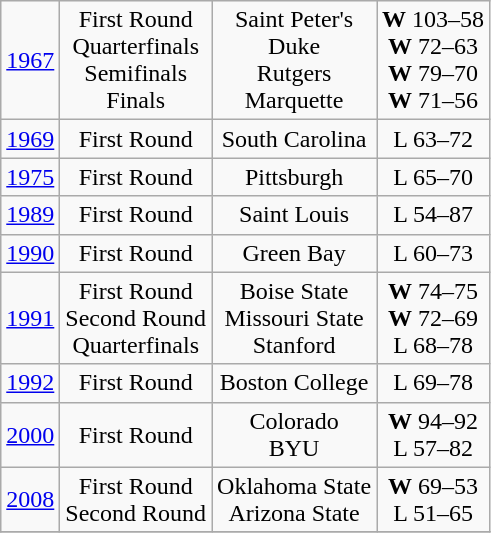<table class="wikitable">
<tr align="center">
<td><a href='#'>1967</a></td>
<td>First Round<br>Quarterfinals<br>Semifinals<br>Finals</td>
<td>Saint Peter's<br>Duke<br>Rutgers<br>Marquette</td>
<td><strong>W</strong> 103–58<br><strong>W</strong> 72–63<br><strong>W</strong> 79–70<br> <strong>W</strong> 71–56</td>
</tr>
<tr align="center">
<td><a href='#'>1969</a></td>
<td>First Round</td>
<td>South Carolina</td>
<td>L 63–72</td>
</tr>
<tr align="center">
<td><a href='#'>1975</a></td>
<td>First Round</td>
<td>Pittsburgh</td>
<td>L 65–70</td>
</tr>
<tr align="center">
<td><a href='#'>1989</a></td>
<td>First Round</td>
<td>Saint Louis</td>
<td>L 54–87</td>
</tr>
<tr align="center">
<td><a href='#'>1990</a></td>
<td>First Round</td>
<td>Green Bay</td>
<td>L 60–73</td>
</tr>
<tr align="center">
<td><a href='#'>1991</a></td>
<td>First Round<br>Second Round<br>Quarterfinals</td>
<td>Boise State<br>Missouri State<br>Stanford</td>
<td><strong>W</strong> 74–75<br><strong>W</strong> 72–69<br>L 68–78</td>
</tr>
<tr align="center">
<td><a href='#'>1992</a></td>
<td>First Round</td>
<td>Boston College</td>
<td>L 69–78</td>
</tr>
<tr align="center">
<td><a href='#'>2000</a></td>
<td>First Round</td>
<td>Colorado<br>BYU</td>
<td><strong>W</strong> 94–92<br>L 57–82</td>
</tr>
<tr align="center">
<td><a href='#'>2008</a></td>
<td>First Round<br>Second Round</td>
<td>Oklahoma State<br>Arizona State</td>
<td><strong>W</strong> 69–53<br>L 51–65</td>
</tr>
<tr>
</tr>
</table>
